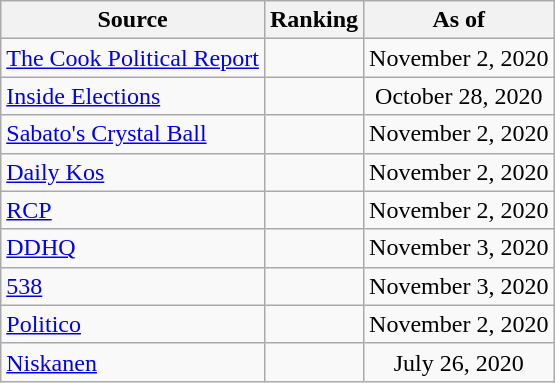<table class="wikitable" style="text-align:center">
<tr>
<th>Source</th>
<th>Ranking</th>
<th>As of</th>
</tr>
<tr>
<td align=left><a href='#'>The Cook Political Report</a></td>
<td></td>
<td>November 2, 2020</td>
</tr>
<tr>
<td align=left><a href='#'>Inside Elections</a></td>
<td></td>
<td>October 28, 2020</td>
</tr>
<tr>
<td align=left><a href='#'>Sabato's Crystal Ball</a></td>
<td></td>
<td>November 2, 2020</td>
</tr>
<tr>
<td align="left"><a href='#'>Daily Kos</a></td>
<td></td>
<td>November 2, 2020</td>
</tr>
<tr>
<td align="left"><a href='#'>RCP</a></td>
<td></td>
<td>November 2, 2020</td>
</tr>
<tr>
<td align="left"><a href='#'>DDHQ</a></td>
<td></td>
<td>November 3, 2020</td>
</tr>
<tr>
<td align="left"><a href='#'>538</a></td>
<td></td>
<td>November 3, 2020</td>
</tr>
<tr>
<td align="left"><a href='#'>Politico</a></td>
<td></td>
<td>November 2, 2020</td>
</tr>
<tr>
<td align="left"><a href='#'>Niskanen</a></td>
<td></td>
<td>July 26, 2020</td>
</tr>
</table>
